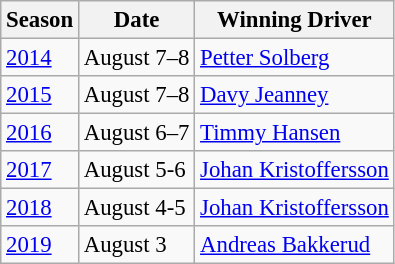<table class="wikitable" style="font-size: 95%;">
<tr>
<th>Season</th>
<th>Date</th>
<th>Winning Driver</th>
</tr>
<tr>
<td><a href='#'>2014</a></td>
<td>August 7–8</td>
<td> <a href='#'>Petter Solberg</a></td>
</tr>
<tr>
<td><a href='#'>2015</a></td>
<td>August 7–8</td>
<td> <a href='#'>Davy Jeanney</a></td>
</tr>
<tr>
<td><a href='#'>2016</a></td>
<td>August 6–7</td>
<td> <a href='#'>Timmy Hansen</a></td>
</tr>
<tr>
<td><a href='#'>2017</a></td>
<td>August 5-6</td>
<td> <a href='#'>Johan Kristoffersson</a></td>
</tr>
<tr>
<td><a href='#'>2018</a></td>
<td>August 4-5</td>
<td> <a href='#'>Johan Kristoffersson</a></td>
</tr>
<tr>
<td><a href='#'>2019</a></td>
<td>August 3</td>
<td> <a href='#'>Andreas Bakkerud</a></td>
</tr>
</table>
